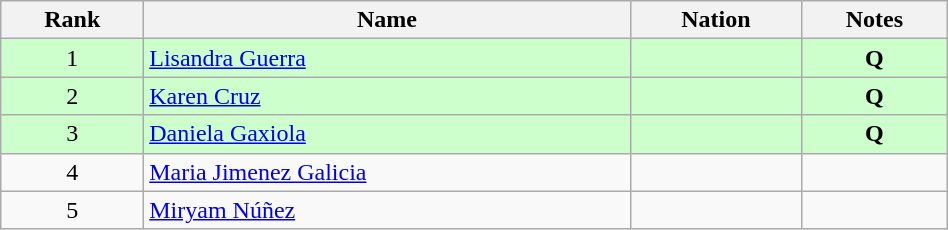<table class="wikitable sortable" style="text-align:center" width=50%>
<tr>
<th>Rank</th>
<th>Name</th>
<th>Nation</th>
<th>Notes</th>
</tr>
<tr bgcolor=ccffcc>
<td>1</td>
<td align=left><a href='#'>Lisandra Guerra</a></td>
<td align=left></td>
<td><strong>Q</strong></td>
</tr>
<tr bgcolor=ccffcc>
<td>2</td>
<td align=left><a href='#'>Karen Cruz</a></td>
<td align=left></td>
<td><strong>Q</strong></td>
</tr>
<tr bgcolor=ccffcc>
<td>3</td>
<td align=left><a href='#'>Daniela Gaxiola</a></td>
<td align=left></td>
<td><strong>Q</strong></td>
</tr>
<tr>
<td>4</td>
<td align=left><a href='#'>Maria Jimenez Galicia</a></td>
<td align=left></td>
<td></td>
</tr>
<tr>
<td>5</td>
<td align=left><a href='#'>Miryam Núñez</a></td>
<td align=left></td>
<td></td>
</tr>
</table>
